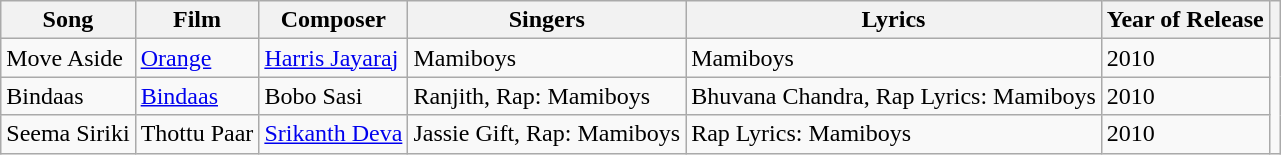<table class="wikitable">
<tr>
<th>Song</th>
<th>Film</th>
<th>Composer</th>
<th>Singers</th>
<th>Lyrics</th>
<th>Year of Release</th>
<th></th>
</tr>
<tr>
<td>Move Aside</td>
<td><a href='#'>Orange</a></td>
<td><a href='#'>Harris Jayaraj</a></td>
<td>Mamiboys</td>
<td>Mamiboys</td>
<td>2010</td>
</tr>
<tr>
<td>Bindaas</td>
<td><a href='#'>Bindaas</a></td>
<td>Bobo Sasi</td>
<td>Ranjith, Rap: Mamiboys</td>
<td>Bhuvana Chandra, Rap Lyrics: Mamiboys</td>
<td>2010</td>
</tr>
<tr>
<td>Seema Siriki</td>
<td>Thottu Paar</td>
<td><a href='#'>Srikanth Deva</a></td>
<td>Jassie Gift, Rap: Mamiboys</td>
<td>Rap Lyrics: Mamiboys</td>
<td>2010</td>
</tr>
</table>
